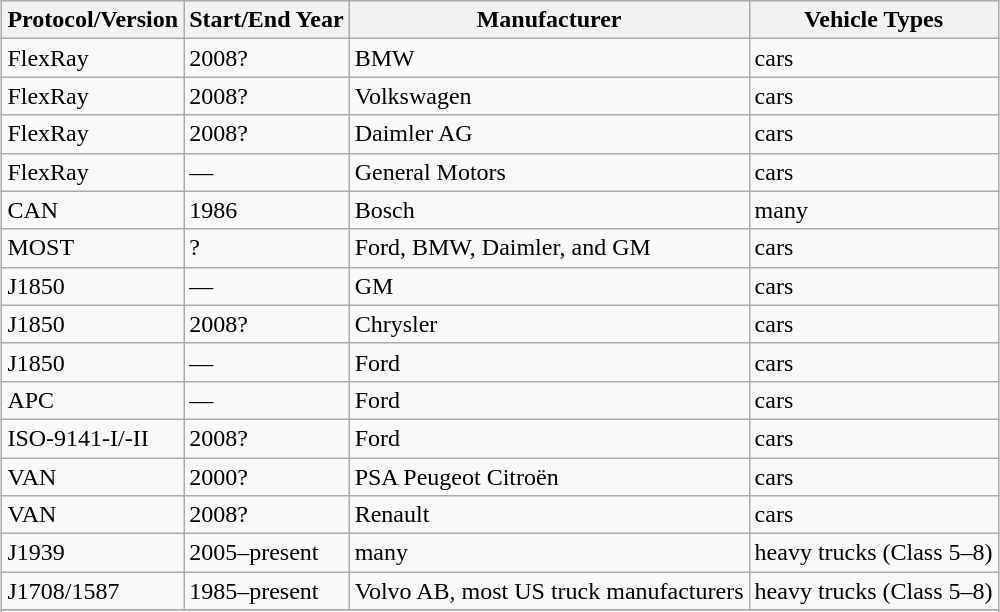<table class="wikitable" style="margin: 1em auto 1em auto">
<tr>
<th>Protocol/Version</th>
<th>Start/End Year</th>
<th>Manufacturer</th>
<th>Vehicle Types</th>
</tr>
<tr K-LINE     2006     HONDA     CARS>
<td>FlexRay</td>
<td>2008?</td>
<td>BMW</td>
<td>cars</td>
</tr>
<tr>
<td>FlexRay</td>
<td>2008?</td>
<td>Volkswagen</td>
<td>cars</td>
</tr>
<tr>
<td>FlexRay</td>
<td>2008?</td>
<td>Daimler AG</td>
<td>cars</td>
</tr>
<tr>
<td>FlexRay</td>
<td>—</td>
<td>General Motors</td>
<td>cars</td>
</tr>
<tr>
<td>CAN</td>
<td>1986</td>
<td>Bosch</td>
<td>many</td>
</tr>
<tr>
<td>MOST</td>
<td>?</td>
<td>Ford, BMW, Daimler, and GM</td>
<td>cars</td>
</tr>
<tr>
<td>J1850</td>
<td>—</td>
<td>GM</td>
<td>cars</td>
</tr>
<tr>
<td>J1850</td>
<td>2008?</td>
<td>Chrysler</td>
<td>cars</td>
</tr>
<tr>
<td>J1850</td>
<td>—</td>
<td>Ford</td>
<td>cars</td>
</tr>
<tr>
<td>APC</td>
<td>—</td>
<td>Ford</td>
<td>cars</td>
</tr>
<tr>
<td>ISO-9141-I/-II</td>
<td>2008?</td>
<td>Ford</td>
<td>cars</td>
</tr>
<tr>
<td>VAN</td>
<td>2000?</td>
<td>PSA Peugeot Citroën</td>
<td>cars</td>
</tr>
<tr>
<td>VAN</td>
<td>2008?</td>
<td>Renault</td>
<td>cars</td>
</tr>
<tr>
<td>J1939</td>
<td>2005–present</td>
<td>many</td>
<td>heavy trucks (Class 5–8)</td>
</tr>
<tr>
<td>J1708/1587</td>
<td>1985–present</td>
<td>Volvo AB, most US truck manufacturers</td>
<td>heavy trucks (Class 5–8)</td>
</tr>
<tr>
</tr>
<tr || 1970? || Lockheed-Martin || aircraft>
</tr>
<tr>
</tr>
<tr || 1970? || Lockheed-Martin || aircraft>
</tr>
<tr>
</tr>
</table>
